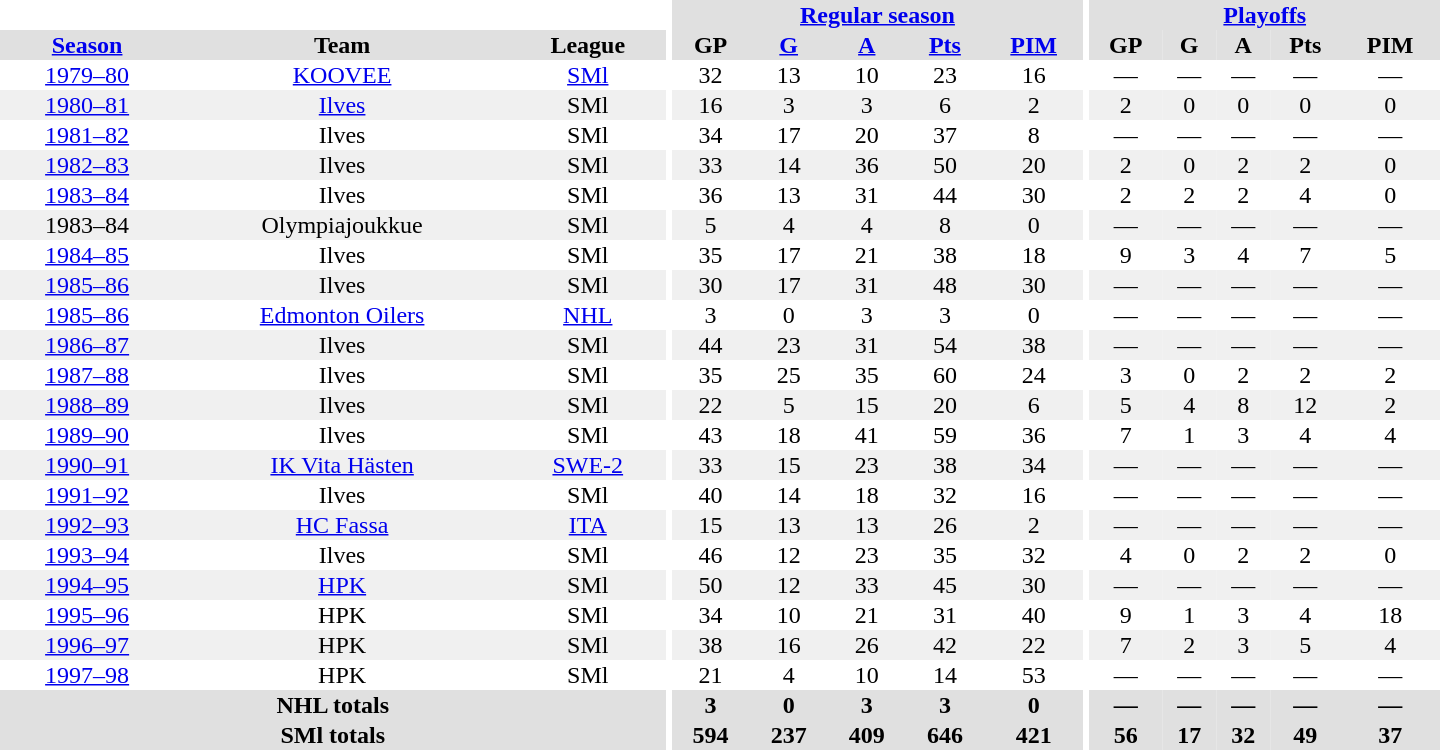<table border="0" cellpadding="1" cellspacing="0" style="text-align:center; width:60em">
<tr bgcolor="#e0e0e0">
<th colspan="3" bgcolor="#ffffff"></th>
<th rowspan="100" bgcolor="#ffffff"></th>
<th colspan="5"><a href='#'>Regular season</a></th>
<th rowspan="100" bgcolor="#ffffff"></th>
<th colspan="5"><a href='#'>Playoffs</a></th>
</tr>
<tr bgcolor="#e0e0e0">
<th><a href='#'>Season</a></th>
<th>Team</th>
<th>League</th>
<th>GP</th>
<th><a href='#'>G</a></th>
<th><a href='#'>A</a></th>
<th><a href='#'>Pts</a></th>
<th><a href='#'>PIM</a></th>
<th>GP</th>
<th>G</th>
<th>A</th>
<th>Pts</th>
<th>PIM</th>
</tr>
<tr>
<td><a href='#'>1979–80</a></td>
<td><a href='#'>KOOVEE</a></td>
<td><a href='#'>SMl</a></td>
<td>32</td>
<td>13</td>
<td>10</td>
<td>23</td>
<td>16</td>
<td>—</td>
<td>—</td>
<td>—</td>
<td>—</td>
<td>—</td>
</tr>
<tr bgcolor="#f0f0f0">
<td><a href='#'>1980–81</a></td>
<td><a href='#'>Ilves</a></td>
<td>SMl</td>
<td>16</td>
<td>3</td>
<td>3</td>
<td>6</td>
<td>2</td>
<td>2</td>
<td>0</td>
<td>0</td>
<td>0</td>
<td>0</td>
</tr>
<tr>
<td><a href='#'>1981–82</a></td>
<td>Ilves</td>
<td>SMl</td>
<td>34</td>
<td>17</td>
<td>20</td>
<td>37</td>
<td>8</td>
<td>—</td>
<td>—</td>
<td>—</td>
<td>—</td>
<td>—</td>
</tr>
<tr bgcolor="#f0f0f0">
<td><a href='#'>1982–83</a></td>
<td>Ilves</td>
<td>SMl</td>
<td>33</td>
<td>14</td>
<td>36</td>
<td>50</td>
<td>20</td>
<td>2</td>
<td>0</td>
<td>2</td>
<td>2</td>
<td>0</td>
</tr>
<tr>
<td><a href='#'>1983–84</a></td>
<td>Ilves</td>
<td>SMl</td>
<td>36</td>
<td>13</td>
<td>31</td>
<td>44</td>
<td>30</td>
<td>2</td>
<td>2</td>
<td>2</td>
<td>4</td>
<td>0</td>
</tr>
<tr bgcolor="#f0f0f0">
<td>1983–84</td>
<td>Olympiajoukkue</td>
<td>SMl</td>
<td>5</td>
<td>4</td>
<td>4</td>
<td>8</td>
<td>0</td>
<td>—</td>
<td>—</td>
<td>—</td>
<td>—</td>
<td>—</td>
</tr>
<tr>
<td><a href='#'>1984–85</a></td>
<td>Ilves</td>
<td>SMl</td>
<td>35</td>
<td>17</td>
<td>21</td>
<td>38</td>
<td>18</td>
<td>9</td>
<td>3</td>
<td>4</td>
<td>7</td>
<td>5</td>
</tr>
<tr bgcolor="#f0f0f0">
<td><a href='#'>1985–86</a></td>
<td>Ilves</td>
<td>SMl</td>
<td>30</td>
<td>17</td>
<td>31</td>
<td>48</td>
<td>30</td>
<td>—</td>
<td>—</td>
<td>—</td>
<td>—</td>
<td>—</td>
</tr>
<tr>
<td><a href='#'>1985–86</a></td>
<td><a href='#'>Edmonton Oilers</a></td>
<td><a href='#'>NHL</a></td>
<td>3</td>
<td>0</td>
<td>3</td>
<td>3</td>
<td>0</td>
<td>—</td>
<td>—</td>
<td>—</td>
<td>—</td>
<td>—</td>
</tr>
<tr bgcolor="#f0f0f0">
<td><a href='#'>1986–87</a></td>
<td>Ilves</td>
<td>SMl</td>
<td>44</td>
<td>23</td>
<td>31</td>
<td>54</td>
<td>38</td>
<td>—</td>
<td>—</td>
<td>—</td>
<td>—</td>
<td>—</td>
</tr>
<tr>
<td><a href='#'>1987–88</a></td>
<td>Ilves</td>
<td>SMl</td>
<td>35</td>
<td>25</td>
<td>35</td>
<td>60</td>
<td>24</td>
<td>3</td>
<td>0</td>
<td>2</td>
<td>2</td>
<td>2</td>
</tr>
<tr bgcolor="#f0f0f0">
<td><a href='#'>1988–89</a></td>
<td>Ilves</td>
<td>SMl</td>
<td>22</td>
<td>5</td>
<td>15</td>
<td>20</td>
<td>6</td>
<td>5</td>
<td>4</td>
<td>8</td>
<td>12</td>
<td>2</td>
</tr>
<tr>
<td><a href='#'>1989–90</a></td>
<td>Ilves</td>
<td>SMl</td>
<td>43</td>
<td>18</td>
<td>41</td>
<td>59</td>
<td>36</td>
<td>7</td>
<td>1</td>
<td>3</td>
<td>4</td>
<td>4</td>
</tr>
<tr bgcolor="#f0f0f0">
<td><a href='#'>1990–91</a></td>
<td><a href='#'>IK Vita Hästen</a></td>
<td><a href='#'>SWE-2</a></td>
<td>33</td>
<td>15</td>
<td>23</td>
<td>38</td>
<td>34</td>
<td>—</td>
<td>—</td>
<td>—</td>
<td>—</td>
<td>—</td>
</tr>
<tr>
<td><a href='#'>1991–92</a></td>
<td>Ilves</td>
<td>SMl</td>
<td>40</td>
<td>14</td>
<td>18</td>
<td>32</td>
<td>16</td>
<td>—</td>
<td>—</td>
<td>—</td>
<td>—</td>
<td>—</td>
</tr>
<tr bgcolor="#f0f0f0">
<td><a href='#'>1992–93</a></td>
<td><a href='#'>HC Fassa</a></td>
<td><a href='#'>ITA</a></td>
<td>15</td>
<td>13</td>
<td>13</td>
<td>26</td>
<td>2</td>
<td>—</td>
<td>—</td>
<td>—</td>
<td>—</td>
<td>—</td>
</tr>
<tr>
<td><a href='#'>1993–94</a></td>
<td>Ilves</td>
<td>SMl</td>
<td>46</td>
<td>12</td>
<td>23</td>
<td>35</td>
<td>32</td>
<td>4</td>
<td>0</td>
<td>2</td>
<td>2</td>
<td>0</td>
</tr>
<tr bgcolor="#f0f0f0">
<td><a href='#'>1994–95</a></td>
<td><a href='#'>HPK</a></td>
<td>SMl</td>
<td>50</td>
<td>12</td>
<td>33</td>
<td>45</td>
<td>30</td>
<td>—</td>
<td>—</td>
<td>—</td>
<td>—</td>
<td>—</td>
</tr>
<tr>
<td><a href='#'>1995–96</a></td>
<td>HPK</td>
<td>SMl</td>
<td>34</td>
<td>10</td>
<td>21</td>
<td>31</td>
<td>40</td>
<td>9</td>
<td>1</td>
<td>3</td>
<td>4</td>
<td>18</td>
</tr>
<tr bgcolor="#f0f0f0">
<td><a href='#'>1996–97</a></td>
<td>HPK</td>
<td>SMl</td>
<td>38</td>
<td>16</td>
<td>26</td>
<td>42</td>
<td>22</td>
<td>7</td>
<td>2</td>
<td>3</td>
<td>5</td>
<td>4</td>
</tr>
<tr>
<td><a href='#'>1997–98</a></td>
<td>HPK</td>
<td>SMl</td>
<td>21</td>
<td>4</td>
<td>10</td>
<td>14</td>
<td>53</td>
<td>—</td>
<td>—</td>
<td>—</td>
<td>—</td>
<td>—</td>
</tr>
<tr bgcolor="#e0e0e0">
<th colspan="3">NHL totals</th>
<th>3</th>
<th>0</th>
<th>3</th>
<th>3</th>
<th>0</th>
<th>—</th>
<th>—</th>
<th>—</th>
<th>—</th>
<th>—</th>
</tr>
<tr bgcolor="#e0e0e0">
<th colspan="3">SMl totals</th>
<th>594</th>
<th>237</th>
<th>409</th>
<th>646</th>
<th>421</th>
<th>56</th>
<th>17</th>
<th>32</th>
<th>49</th>
<th>37</th>
</tr>
</table>
